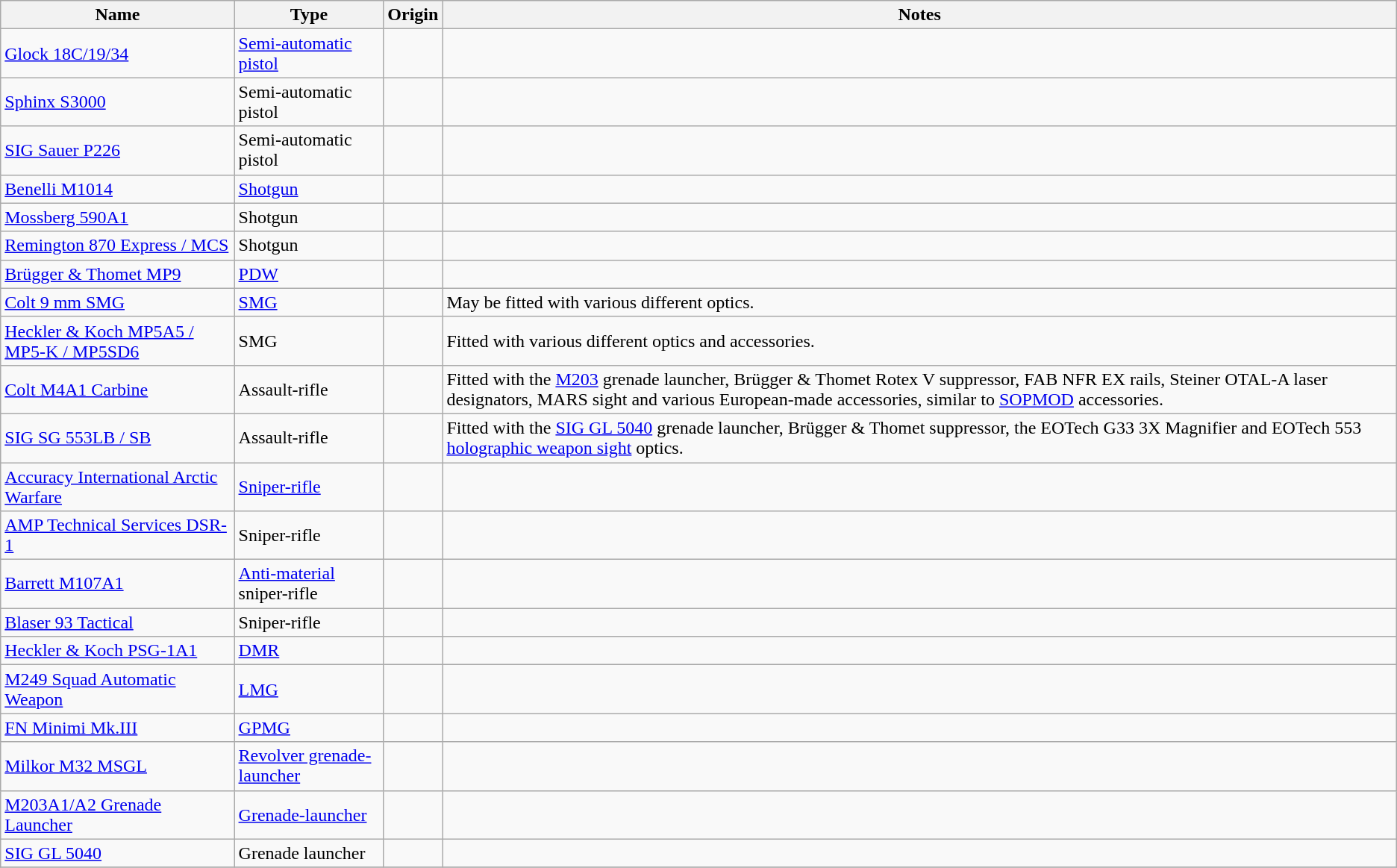<table class="wikitable" ; text-align:center;">
<tr>
<th>Name</th>
<th>Type</th>
<th>Origin</th>
<th>Notes</th>
</tr>
<tr>
<td><a href='#'>Glock 18C/19/34</a></td>
<td><a href='#'>Semi-automatic pistol</a></td>
<td></td>
<td></td>
</tr>
<tr>
<td><a href='#'>Sphinx S3000</a></td>
<td>Semi-automatic pistol</td>
<td></td>
<td></td>
</tr>
<tr>
<td><a href='#'>SIG Sauer P226</a></td>
<td>Semi-automatic pistol</td>
<td></td>
<td></td>
</tr>
<tr>
<td><a href='#'>Benelli M1014</a></td>
<td><a href='#'>Shotgun</a></td>
<td></td>
<td></td>
</tr>
<tr>
<td><a href='#'>Mossberg 590A1</a></td>
<td>Shotgun</td>
<td></td>
<td></td>
</tr>
<tr>
<td><a href='#'>Remington 870 Express / MCS</a></td>
<td>Shotgun</td>
<td></td>
<td></td>
</tr>
<tr>
<td><a href='#'>Brügger & Thomet MP9</a></td>
<td><a href='#'>PDW</a></td>
<td></td>
<td></td>
</tr>
<tr>
<td><a href='#'>Colt 9 mm SMG</a></td>
<td><a href='#'>SMG</a></td>
<td></td>
<td style="text-align:left;">May be fitted with various different optics.</td>
</tr>
<tr>
<td><a href='#'>Heckler & Koch MP5A5 / MP5-K / MP5SD6</a></td>
<td>SMG</td>
<td></td>
<td style="text-align:left;">Fitted with various different optics and accessories.</td>
</tr>
<tr>
<td><a href='#'>Colt M4A1 Carbine</a></td>
<td>Assault-rifle</td>
<td></td>
<td style="text-align:left;">Fitted with the <a href='#'>M203</a> grenade launcher, Brügger & Thomet Rotex V suppressor, FAB NFR EX rails, Steiner OTAL-A laser designators, MARS sight and various European-made accessories, similar to <a href='#'>SOPMOD</a> accessories.</td>
</tr>
<tr>
<td><a href='#'>SIG SG 553LB / SB</a></td>
<td>Assault-rifle</td>
<td></td>
<td style="text-align:left;">Fitted with the <a href='#'>SIG GL 5040</a> grenade launcher, Brügger & Thomet suppressor, the EOTech G33 3X Magnifier and EOTech 553 <a href='#'>holographic weapon sight</a> optics.</td>
</tr>
<tr>
<td><a href='#'>Accuracy International Arctic Warfare</a></td>
<td><a href='#'>Sniper-rifle</a></td>
<td></td>
<td></td>
</tr>
<tr>
<td><a href='#'>AMP Technical Services DSR-1</a></td>
<td>Sniper-rifle</td>
<td></td>
<td></td>
</tr>
<tr>
<td><a href='#'>Barrett M107A1</a></td>
<td><a href='#'>Anti-material</a> sniper-rifle</td>
<td></td>
<td></td>
</tr>
<tr>
<td><a href='#'>Blaser 93 Tactical</a></td>
<td>Sniper-rifle</td>
<td></td>
<td></td>
</tr>
<tr>
<td><a href='#'>Heckler & Koch PSG-1A1</a></td>
<td><a href='#'>DMR</a></td>
<td></td>
<td></td>
</tr>
<tr>
<td><a href='#'>M249 Squad Automatic Weapon</a></td>
<td><a href='#'>LMG</a></td>
<td></td>
<td></td>
</tr>
<tr>
<td><a href='#'>FN Minimi Mk.III</a></td>
<td><a href='#'>GPMG</a></td>
<td></td>
<td></td>
</tr>
<tr>
<td><a href='#'>Milkor M32 MSGL</a></td>
<td><a href='#'>Revolver grenade-launcher</a></td>
<td></td>
<td></td>
</tr>
<tr>
<td><a href='#'>M203A1/A2 Grenade Launcher</a></td>
<td><a href='#'>Grenade-launcher</a></td>
<td></td>
<td></td>
</tr>
<tr>
<td><a href='#'>SIG GL 5040</a></td>
<td>Grenade launcher</td>
<td></td>
<td></td>
</tr>
<tr>
</tr>
</table>
